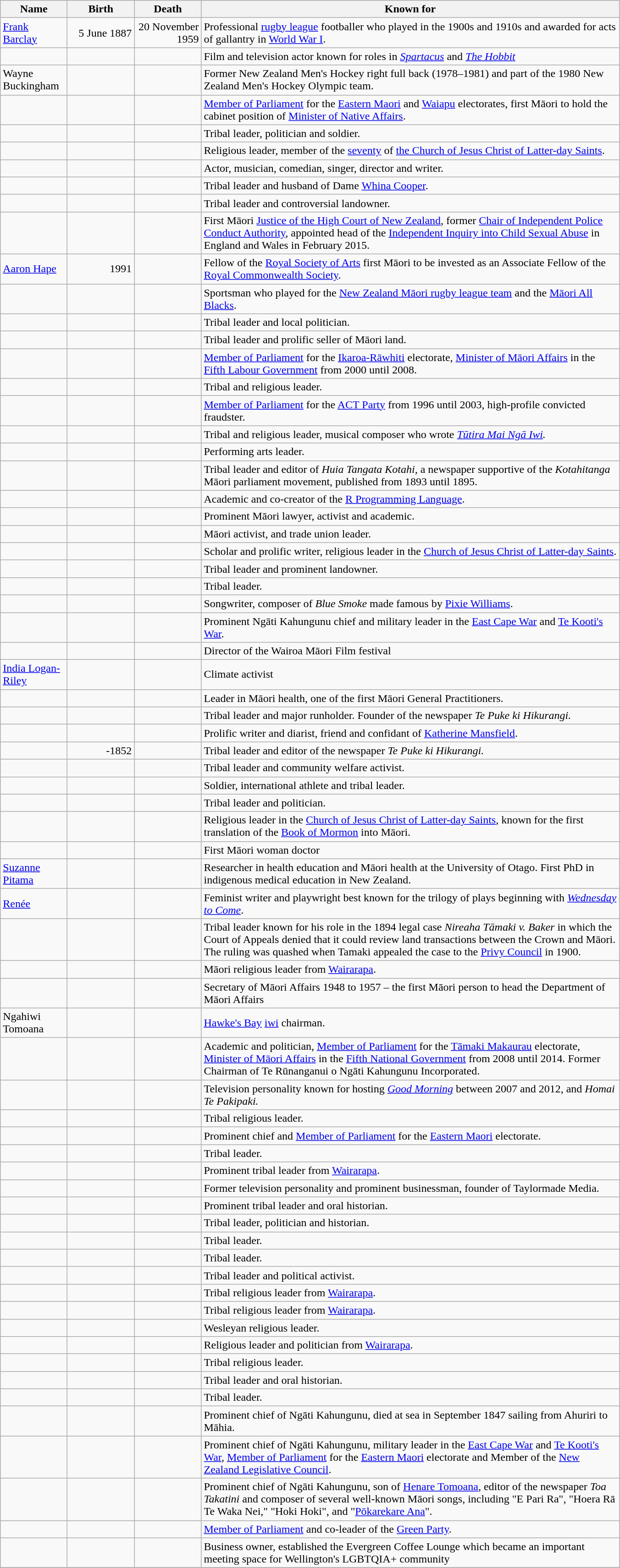<table class="wikitable sortable">
<tr>
<th scope="col" width="90">Name</th>
<th scope="col" width="90">Birth</th>
<th scope="col" width="90">Death</th>
<th scope="col" width="600" class="unsortable">Known for</th>
</tr>
<tr>
<td><a href='#'>Frank Barclay</a></td>
<td align=right>5 June 1887</td>
<td align=right>20 November 1959</td>
<td>Professional <a href='#'>rugby league</a> footballer who played in the 1900s and 1910s and awarded for acts of gallantry in <a href='#'>World War I</a>.</td>
</tr>
<tr>
<td></td>
<td align=right></td>
<td></td>
<td>Film and television actor known for roles in <em><a href='#'>Spartacus</a></em> and <em><a href='#'>The Hobbit</a></em></td>
</tr>
<tr>
<td>Wayne Buckingham</td>
<td align=right></td>
<td></td>
<td>Former New Zealand Men's Hockey right full back (1978–1981) and part of the 1980 New Zealand Men's Hockey Olympic team.</td>
</tr>
<tr>
<td></td>
<td align=right></td>
<td align=right></td>
<td><a href='#'>Member of Parliament</a> for the <a href='#'>Eastern Maori</a> and <a href='#'>Waiapu</a> electorates, first Māori to hold the cabinet position of <a href='#'>Minister of Native Affairs</a>.</td>
</tr>
<tr>
<td></td>
<td align=right></td>
<td align=right></td>
<td>Tribal leader, politician and soldier.</td>
</tr>
<tr>
<td></td>
<td align=right></td>
<td align=right></td>
<td>Religious leader, member of the <a href='#'>seventy</a> of <a href='#'>the Church of Jesus Christ of Latter-day Saints</a>.</td>
</tr>
<tr>
<td></td>
<td align=right></td>
<td></td>
<td>Actor, musician, comedian, singer, director and writer.</td>
</tr>
<tr>
<td></td>
<td align=right></td>
<td align=right></td>
<td>Tribal leader and husband of Dame <a href='#'>Whina Cooper</a>.</td>
</tr>
<tr>
<td></td>
<td align=right></td>
<td align=right></td>
<td>Tribal leader and controversial landowner.</td>
</tr>
<tr>
<td></td>
<td align=right></td>
<td></td>
<td>First Māori <a href='#'>Justice of the High Court of New Zealand</a>, former <a href='#'>Chair of Independent Police Conduct Authority</a>, appointed head of the <a href='#'>Independent Inquiry into Child Sexual Abuse</a> in England and Wales in February 2015.</td>
</tr>
<tr>
<td><a href='#'>Aaron Hape</a></td>
<td align=right>1991</td>
<td></td>
<td>Fellow of the <a href='#'>Royal Society of Arts</a> first Māori to be invested as an Associate Fellow of the <a href='#'>Royal Commonwealth Society</a>.</td>
</tr>
<tr>
<td></td>
<td align=right></td>
<td align=right></td>
<td>Sportsman who played for the <a href='#'>New Zealand Māori rugby league team</a> and the <a href='#'>Māori All Blacks</a>.</td>
</tr>
<tr>
<td></td>
<td align=right></td>
<td align=right></td>
<td>Tribal leader and local politician.</td>
</tr>
<tr>
<td></td>
<td></td>
<td align=right></td>
<td>Tribal leader and prolific seller of Māori land.</td>
</tr>
<tr>
<td></td>
<td align=right></td>
<td align=right></td>
<td><a href='#'>Member of Parliament</a> for the <a href='#'>Ikaroa-Rāwhiti</a> electorate, <a href='#'>Minister of Māori Affairs</a> in the <a href='#'>Fifth Labour Government</a> from 2000 until 2008.</td>
</tr>
<tr>
<td></td>
<td align=right></td>
<td align=right></td>
<td>Tribal and religious leader.</td>
</tr>
<tr>
<td></td>
<td align=right></td>
<td></td>
<td><a href='#'>Member of Parliament</a> for the <a href='#'>ACT Party</a> from 1996 until 2003, high-profile convicted fraudster.</td>
</tr>
<tr>
<td></td>
<td align=right></td>
<td align=right></td>
<td>Tribal and religious leader, musical composer who wrote <em><a href='#'>Tūtira Mai Ngā Iwi</a>.</em></td>
</tr>
<tr>
<td></td>
<td align=right></td>
<td align=right></td>
<td>Performing arts leader.</td>
</tr>
<tr>
<td></td>
<td align=right></td>
<td align=right></td>
<td>Tribal leader and editor of <em>Huia Tangata Kotahi,</em> a newspaper supportive of the <em>Kotahitanga</em> Māori parliament movement, published from 1893 until 1895.</td>
</tr>
<tr>
<td></td>
<td align=right></td>
<td></td>
<td>Academic and co-creator of the <a href='#'>R Programming Language</a>.</td>
</tr>
<tr>
<td></td>
<td align=right></td>
<td align=right></td>
<td>Prominent Māori lawyer, activist and academic.</td>
</tr>
<tr>
<td></td>
<td align=right></td>
<td align=right></td>
<td>Māori activist, and trade union leader.</td>
</tr>
<tr>
<td></td>
<td align=right></td>
<td align=right></td>
<td>Scholar and prolific writer, religious leader in the <a href='#'>Church of Jesus Christ of Latter-day Saints</a>.</td>
</tr>
<tr>
<td></td>
<td></td>
<td align=right></td>
<td>Tribal leader and prominent landowner.</td>
</tr>
<tr>
<td></td>
<td></td>
<td align=right></td>
<td>Tribal leader.</td>
</tr>
<tr>
<td></td>
<td align=right></td>
<td align=right></td>
<td>Songwriter, composer of <em>Blue Smoke</em> made famous by <a href='#'>Pixie Williams</a>.</td>
</tr>
<tr>
<td></td>
<td></td>
<td align=right></td>
<td>Prominent Ngāti Kahungunu chief and military leader in the <a href='#'>East Cape War</a> and <a href='#'>Te Kooti's War</a>.</td>
</tr>
<tr>
<td></td>
<td align=right></td>
<td></td>
<td>Director of the Wairoa Māori Film festival</td>
</tr>
<tr>
<td><a href='#'>India Logan-Riley</a></td>
<td></td>
<td></td>
<td>Climate activist</td>
</tr>
<tr>
<td></td>
<td align=right></td>
<td align=right></td>
<td>Leader in Māori health, one of the first Māori General Practitioners.</td>
</tr>
<tr>
<td></td>
<td align=right></td>
<td align=right></td>
<td>Tribal leader and major runholder. Founder of the newspaper <em>Te Puke ki Hikurangi.</em></td>
</tr>
<tr>
<td></td>
<td align=right></td>
<td align=right></td>
<td>Prolific writer and diarist, friend and confidant of <a href='#'>Katherine Mansfield</a>.</td>
</tr>
<tr>
<td></td>
<td align=right>-1852</td>
<td align=right></td>
<td>Tribal leader and editor of the newspaper <em>Te Puke ki Hikurangi.</em></td>
</tr>
<tr>
<td></td>
<td align=right></td>
<td align=right></td>
<td>Tribal leader and community welfare activist.</td>
</tr>
<tr>
<td></td>
<td align=right></td>
<td align=right></td>
<td>Soldier, international athlete and tribal leader.</td>
</tr>
<tr>
<td></td>
<td align=right></td>
<td align=right></td>
<td>Tribal leader and politician.</td>
</tr>
<tr>
<td></td>
<td align=right></td>
<td align=right></td>
<td>Religious leader in the <a href='#'>Church of Jesus Christ of Latter-day Saints</a>, known for the first translation of the <a href='#'>Book of Mormon</a> into Māori.</td>
</tr>
<tr>
<td></td>
<td align=right></td>
<td align=right></td>
<td>First Māori woman doctor</td>
</tr>
<tr>
<td><a href='#'>Suzanne Pitama</a></td>
<td></td>
<td></td>
<td>Researcher in health education and Māori health at the University of Otago. First PhD in indigenous medical education in New Zealand.</td>
</tr>
<tr>
<td><a href='#'>Renée</a></td>
<td align=right></td>
<td align=right></td>
<td>Feminist writer and playwright best known for the trilogy of plays beginning with <em><a href='#'>Wednesday to Come</a></em>.</td>
</tr>
<tr>
<td></td>
<td align=right></td>
<td align=right></td>
<td>Tribal leader known for his role in the 1894 legal case <em>Nireaha Tāmaki v. Baker</em> in which the Court of Appeals denied that it could review land transactions between the Crown and Māori. The ruling was quashed when Tamaki appealed the case to the <a href='#'>Privy Council</a> in 1900.</td>
</tr>
<tr>
<td></td>
<td></td>
<td align=right></td>
<td>Māori religious leader from <a href='#'>Wairarapa</a>.</td>
</tr>
<tr>
<td></td>
<td align=right></td>
<td align=right></td>
<td>Secretary of Māori Affairs 1948 to 1957 – the first Māori person to head the Department of Māori Affairs</td>
</tr>
<tr>
<td>Ngahiwi Tomoana</td>
<td align=right></td>
<td></td>
<td><a href='#'>Hawke's Bay</a> <a href='#'>iwi</a> chairman.</td>
</tr>
<tr>
<td></td>
<td align=right></td>
<td></td>
<td>Academic and politician, <a href='#'>Member of Parliament</a> for the <a href='#'>Tāmaki Makaurau</a> electorate, <a href='#'>Minister of Māori Affairs</a> in the <a href='#'>Fifth National Government</a> from 2008 until 2014. Former Chairman of Te Rūnanganui o Ngāti Kahungunu Incorporated.</td>
</tr>
<tr>
<td></td>
<td align=right></td>
<td></td>
<td>Television personality known for hosting <em><a href='#'>Good Morning</a></em> between 2007 and 2012, and <em>Homai Te Pakipaki.</em></td>
</tr>
<tr>
<td></td>
<td></td>
<td align=right></td>
<td>Tribal religious leader.</td>
</tr>
<tr>
<td></td>
<td></td>
<td align=right></td>
<td>Prominent chief and <a href='#'>Member of Parliament</a> for the <a href='#'>Eastern Maori</a> electorate.</td>
</tr>
<tr>
<td></td>
<td align=right></td>
<td></td>
<td>Tribal leader.</td>
</tr>
<tr>
<td></td>
<td></td>
<td align=right></td>
<td>Prominent tribal leader from <a href='#'>Wairarapa</a>.</td>
</tr>
<tr>
<td></td>
<td align=right></td>
<td></td>
<td>Former television personality and prominent businessman, founder of Taylormade Media.</td>
</tr>
<tr>
<td></td>
<td></td>
<td align=right></td>
<td>Prominent tribal leader and oral historian.</td>
</tr>
<tr>
<td></td>
<td></td>
<td align=right></td>
<td>Tribal leader, politician and historian.</td>
</tr>
<tr>
<td></td>
<td></td>
<td align=right></td>
<td>Tribal leader.</td>
</tr>
<tr>
<td></td>
<td></td>
<td align=right></td>
<td>Tribal leader.</td>
</tr>
<tr>
<td></td>
<td></td>
<td align=right></td>
<td>Tribal leader and political activist.</td>
</tr>
<tr>
<td></td>
<td></td>
<td align=right></td>
<td>Tribal religious leader from <a href='#'>Wairarapa</a>.</td>
</tr>
<tr>
<td></td>
<td></td>
<td align=right></td>
<td>Tribal religious leader from <a href='#'>Wairarapa</a>.</td>
</tr>
<tr>
<td></td>
<td align=right></td>
<td align=right></td>
<td>Wesleyan religious leader.</td>
</tr>
<tr>
<td></td>
<td align=right></td>
<td align=right></td>
<td>Religious leader and politician from <a href='#'>Wairarapa</a>.</td>
</tr>
<tr>
<td></td>
<td align=right></td>
<td align=right></td>
<td>Tribal religious leader.</td>
</tr>
<tr>
<td></td>
<td align=right></td>
<td align=right></td>
<td>Tribal leader and oral historian.</td>
</tr>
<tr>
<td></td>
<td align=right></td>
<td align=right></td>
<td>Tribal leader.</td>
</tr>
<tr>
<td></td>
<td></td>
<td align=right></td>
<td>Prominent chief of Ngāti Kahungunu, died at sea in September 1847 sailing from Ahuriri to Māhia.</td>
</tr>
<tr>
<td></td>
<td align=right></td>
<td align=right></td>
<td>Prominent chief of Ngāti Kahungunu, military leader in the <a href='#'>East Cape War</a> and <a href='#'>Te Kooti's War</a>, <a href='#'>Member of Parliament</a> for the <a href='#'>Eastern Maori</a> electorate and Member of the <a href='#'>New Zealand Legislative Council</a>.</td>
</tr>
<tr>
<td></td>
<td></td>
<td align=right></td>
<td>Prominent chief of Ngāti Kahungunu, son of <a href='#'>Henare Tomoana</a>, editor of the newspaper <em>Toa Takatini</em> and composer of several well-known Māori songs, including "E Pari Ra", "Hoera Rā Te Waka Nei," "Hoki Hoki", and "<a href='#'>Pōkarekare Ana</a>".</td>
</tr>
<tr>
<td></td>
<td align=right></td>
<td></td>
<td><a href='#'>Member of Parliament</a> and co-leader of the <a href='#'>Green Party</a>.</td>
</tr>
<tr>
<td></td>
<td align=right></td>
<td align=right></td>
<td>Business owner, established the Evergreen Coffee Lounge which became an important meeting space for Wellington's LGBTQIA+ community</td>
</tr>
<tr>
</tr>
</table>
